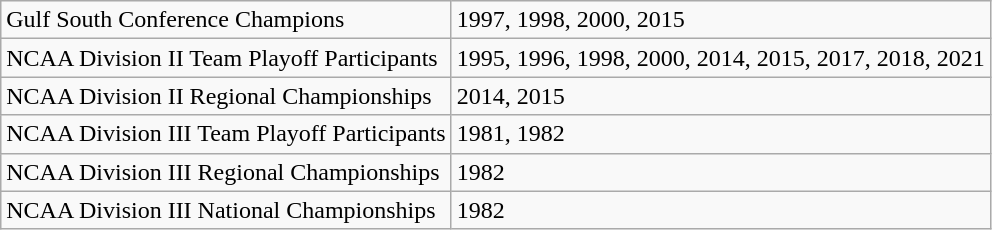<table class="wikitable">
<tr>
<td>Gulf South Conference Champions</td>
<td>1997, 1998, 2000, 2015</td>
</tr>
<tr>
<td>NCAA Division II Team Playoff Participants</td>
<td>1995, 1996, 1998, 2000, 2014, 2015, 2017, 2018, 2021</td>
</tr>
<tr>
<td>NCAA Division II Regional Championships</td>
<td>2014, 2015</td>
</tr>
<tr>
<td>NCAA Division III Team Playoff Participants</td>
<td>1981, 1982</td>
</tr>
<tr>
<td>NCAA Division III Regional Championships</td>
<td>1982</td>
</tr>
<tr>
<td>NCAA Division III National Championships</td>
<td>1982</td>
</tr>
</table>
